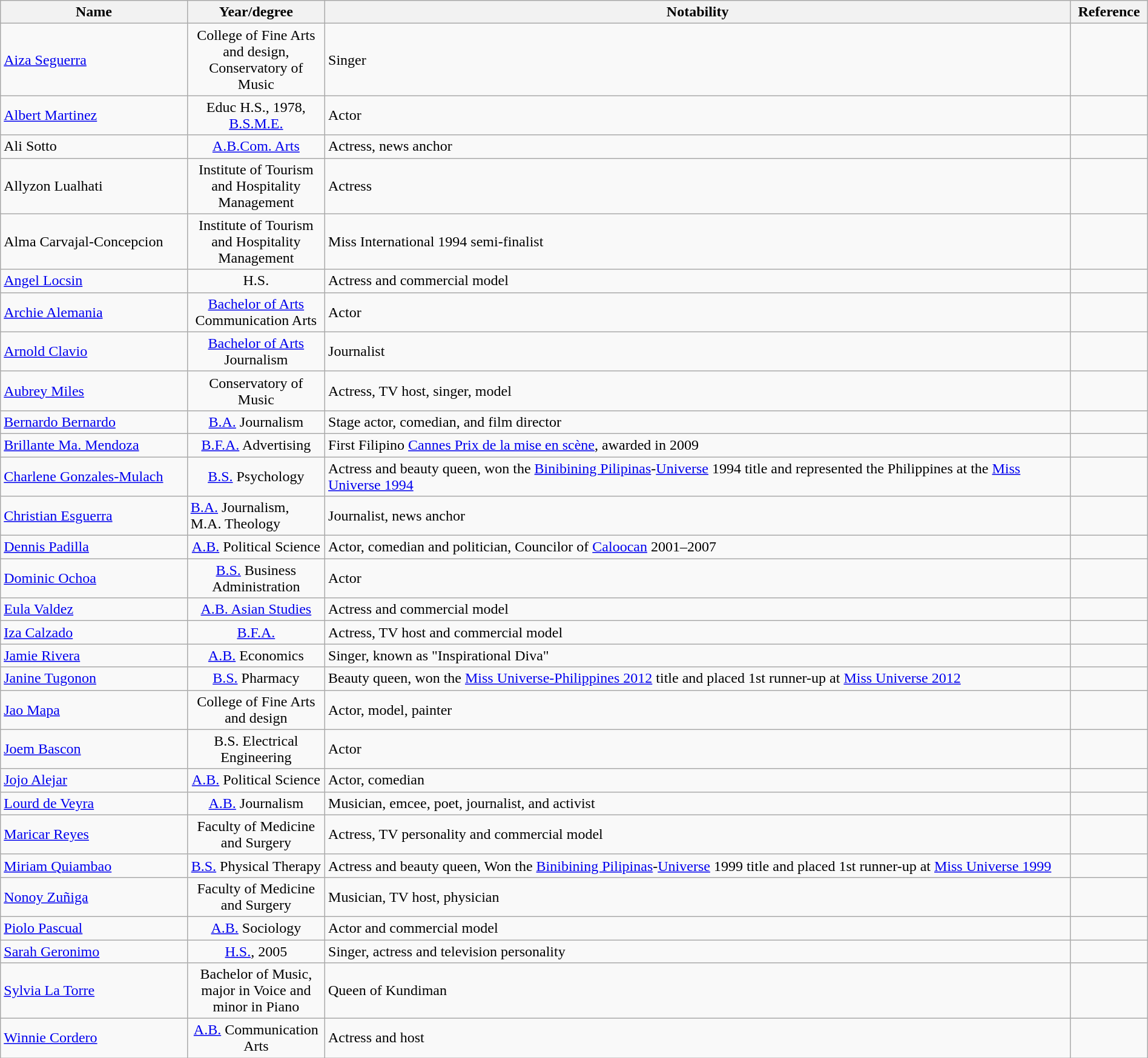<table class="wikitable sortable" style="width:100%;">
<tr>
<th style="width:*;">Name</th>
<th style="width:12%;">Year/degree</th>
<th style="width:65%;" class="unsortable">Notability</th>
<th style="width:*;" class="unsortable">Reference</th>
</tr>
<tr>
<td><a href='#'>Aiza Seguerra</a></td>
<td align=center>College of Fine Arts and design, Conservatory of Music</td>
<td>Singer</td>
<td align=center></td>
</tr>
<tr>
<td><a href='#'>Albert Martinez</a></td>
<td align=center>Educ H.S., 1978, <br><a href='#'>B.S.</a><a href='#'>M.E.</a></td>
<td>Actor</td>
<td align=center></td>
</tr>
<tr>
<td>Ali Sotto</td>
<td align=center><a href='#'>A.B.</a><a href='#'>Com. Arts</a></td>
<td>Actress, news anchor</td>
<td align=center></td>
</tr>
<tr>
<td>Allyzon Lualhati</td>
<td align=center>Institute of Tourism and Hospitality Management</td>
<td>Actress</td>
<td align=center></td>
</tr>
<tr>
<td>Alma Carvajal-Concepcion</td>
<td align=center>Institute of Tourism and Hospitality Management</td>
<td>Miss International 1994 semi-finalist</td>
<td align=center></td>
</tr>
<tr>
<td><a href='#'>Angel Locsin</a></td>
<td align=center>H.S.</td>
<td>Actress and commercial model</td>
<td align=center></td>
</tr>
<tr>
<td><a href='#'>Archie Alemania</a></td>
<td align=center><a href='#'>Bachelor of Arts</a> Communication Arts</td>
<td>Actor</td>
<td align=center></td>
</tr>
<tr>
<td><a href='#'>Arnold Clavio</a></td>
<td align=center><a href='#'>Bachelor of Arts</a> Journalism</td>
<td>Journalist</td>
<td align=center></td>
</tr>
<tr>
<td><a href='#'>Aubrey Miles</a></td>
<td align=center>Conservatory of Music</td>
<td>Actress, TV host, singer, model</td>
<td align=center></td>
</tr>
<tr>
<td><a href='#'>Bernardo Bernardo</a></td>
<td align=center><a href='#'>B.A.</a> Journalism</td>
<td>Stage actor, comedian, and film director</td>
<td align=center></td>
</tr>
<tr>
<td><a href='#'>Brillante Ma. Mendoza</a></td>
<td align=center><a href='#'>B.F.A.</a> Advertising</td>
<td>First Filipino <a href='#'>Cannes Prix de la mise en scène</a>, awarded in 2009</td>
<td align=center></td>
</tr>
<tr>
<td><a href='#'>Charlene Gonzales-Mulach</a></td>
<td align=center><a href='#'>B.S.</a> Psychology</td>
<td>Actress and beauty queen, won the <a href='#'>Binibining Pilipinas</a>-<a href='#'>Universe</a> 1994 title and represented the Philippines at the <a href='#'>Miss Universe 1994</a></td>
<td align=center></td>
</tr>
<tr>
<td><a href='#'>Christian Esguerra</a></td>
<td><a href='#'>B.A.</a> Journalism, M.A. Theology</td>
<td>Journalist, news anchor</td>
<td></td>
</tr>
<tr>
<td><a href='#'>Dennis Padilla</a></td>
<td align=center><a href='#'>A.B.</a> Political Science</td>
<td>Actor, comedian and politician, Councilor of <a href='#'>Caloocan</a> 2001–2007</td>
<td align=center></td>
</tr>
<tr>
<td><a href='#'>Dominic Ochoa</a></td>
<td align=center><a href='#'>B.S.</a> Business Administration</td>
<td>Actor</td>
<td align=center></td>
</tr>
<tr>
<td><a href='#'>Eula Valdez</a></td>
<td align=center><a href='#'>A.B. Asian Studies</a></td>
<td>Actress and commercial model</td>
<td align=center></td>
</tr>
<tr>
<td><a href='#'>Iza Calzado</a></td>
<td align=center><a href='#'>B.F.A.</a></td>
<td>Actress, TV host and commercial model</td>
<td align=center></td>
</tr>
<tr>
<td><a href='#'>Jamie Rivera</a></td>
<td align=center><a href='#'>A.B.</a> Economics</td>
<td>Singer, known as "Inspirational Diva"</td>
<td align=center></td>
</tr>
<tr>
<td><a href='#'>Janine Tugonon</a></td>
<td align=center><a href='#'>B.S.</a> Pharmacy</td>
<td>Beauty queen, won the <a href='#'>Miss Universe-Philippines 2012</a> title and placed 1st runner-up at <a href='#'>Miss Universe 2012</a></td>
<td align=center></td>
</tr>
<tr>
<td><a href='#'>Jao Mapa</a></td>
<td align=center>College of Fine Arts and design</td>
<td>Actor, model, painter</td>
<td align=center></td>
</tr>
<tr>
<td><a href='#'>Joem Bascon</a></td>
<td align=center>B.S. Electrical Engineering</td>
<td>Actor</td>
<td align=center></td>
</tr>
<tr>
<td><a href='#'>Jojo Alejar</a></td>
<td align=center><a href='#'>A.B.</a> Political Science</td>
<td>Actor, comedian</td>
<td align=center></td>
</tr>
<tr>
<td><a href='#'>Lourd de Veyra</a></td>
<td align=center><a href='#'>A.B.</a> Journalism</td>
<td>Musician, emcee, poet, journalist, and activist</td>
<td align=center></td>
</tr>
<tr>
<td><a href='#'>Maricar Reyes</a></td>
<td align=center>Faculty of Medicine and Surgery</td>
<td>Actress, TV personality and commercial model</td>
<td align=center></td>
</tr>
<tr>
<td><a href='#'>Miriam Quiambao</a></td>
<td align=center><a href='#'>B.S.</a> Physical Therapy</td>
<td>Actress and beauty queen, Won the <a href='#'>Binibining Pilipinas</a>-<a href='#'>Universe</a> 1999 title and placed 1st runner-up at <a href='#'>Miss Universe 1999</a></td>
<td align=center></td>
</tr>
<tr>
<td><a href='#'>Nonoy Zuñiga</a></td>
<td align=center>Faculty of Medicine and Surgery</td>
<td>Musician, TV host, physician</td>
<td align=center></td>
</tr>
<tr>
<td><a href='#'>Piolo Pascual</a></td>
<td align=center><a href='#'>A.B.</a> Sociology</td>
<td>Actor and commercial model</td>
<td align=center></td>
</tr>
<tr>
<td><a href='#'>Sarah Geronimo</a></td>
<td align=center><a href='#'>H.S.</a>, 2005</td>
<td>Singer, actress and television personality</td>
<td align=center></td>
</tr>
<tr>
<td><a href='#'>Sylvia La Torre</a></td>
<td align=center>Bachelor of Music, major in Voice and minor in Piano</td>
<td>Queen of Kundiman</td>
<td align=center></td>
</tr>
<tr>
<td><a href='#'>Winnie Cordero</a></td>
<td align=center><a href='#'>A.B.</a> Communication Arts</td>
<td>Actress and host</td>
<td align=center></td>
</tr>
</table>
